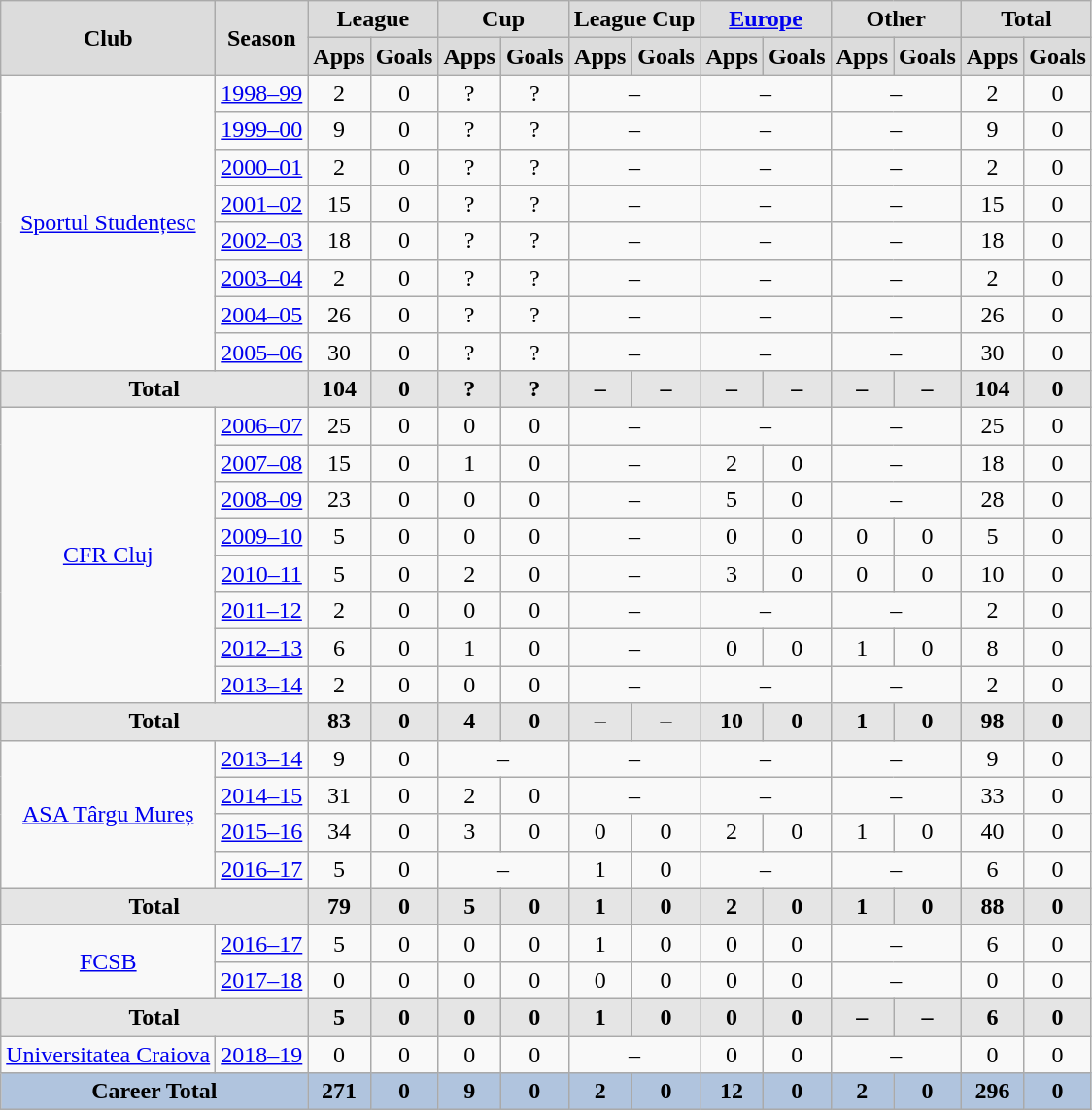<table class="wikitable" style="text-align: center;">
<tr>
<th style="background: #DCDCDC; text-align: center" rowspan="2"><strong>Club</strong></th>
<th style="background: #DCDCDC; text-align: center" rowspan="2"><strong>Season</strong></th>
<th style="background: #DCDCDC; text-align: center" colspan="2"><strong>League</strong></th>
<th style="background: #DCDCDC; text-align: center" colspan="2"><strong>Cup</strong></th>
<th style="background: #DCDCDC; text-align: center" colspan="2"><strong>League Cup</strong></th>
<th style="background: #DCDCDC; text-align: center" colspan="2"><a href='#'>Europe</a></th>
<th style="background: #DCDCDC; text-align: center" colspan="2"><strong>Other</strong></th>
<th style="background: #DCDCDC; text-align: center" colspan="3"><strong>Total</strong></th>
</tr>
<tr>
<th style="background:#dcdcdc; text-align:center;">Apps</th>
<th style="background:#dcdcdc; text-align:center;">Goals</th>
<th style="background:#dcdcdc; text-align:center;">Apps</th>
<th style="background:#dcdcdc; text-align:center;">Goals</th>
<th style="background:#dcdcdc; text-align:center;">Apps</th>
<th style="background:#dcdcdc; text-align:center;">Goals</th>
<th style="background:#dcdcdc; text-align:center;">Apps</th>
<th style="background:#dcdcdc; text-align:center;">Goals</th>
<th style="background:#dcdcdc; text-align:center;">Apps</th>
<th style="background:#dcdcdc; text-align:center;">Goals</th>
<th style="background:#dcdcdc; text-align:center;">Apps</th>
<th style="background:#dcdcdc; text-align:center;">Goals</th>
</tr>
<tr>
<td rowspan="8"><a href='#'>Sportul Studențesc</a></td>
<td><a href='#'>1998–99</a></td>
<td>2</td>
<td>0</td>
<td>?</td>
<td>?</td>
<td rowspan=1 colspan="2">–</td>
<td rowspan=1 colspan="2">–</td>
<td rowspan=1 colspan="2">–</td>
<td>2</td>
<td>0</td>
</tr>
<tr>
<td><a href='#'>1999–00</a></td>
<td>9</td>
<td>0</td>
<td>?</td>
<td>?</td>
<td rowspan=1 colspan="2">–</td>
<td rowspan=1 colspan="2">–</td>
<td rowspan=1 colspan="2">–</td>
<td>9</td>
<td>0</td>
</tr>
<tr>
<td><a href='#'>2000–01</a></td>
<td>2</td>
<td>0</td>
<td>?</td>
<td>?</td>
<td rowspan=1 colspan="2">–</td>
<td rowspan=1 colspan="2">–</td>
<td rowspan=1 colspan="2">–</td>
<td>2</td>
<td>0</td>
</tr>
<tr>
<td><a href='#'>2001–02</a></td>
<td>15</td>
<td>0</td>
<td>?</td>
<td>?</td>
<td rowspan=1 colspan="2">–</td>
<td rowspan=1 colspan="2">–</td>
<td rowspan=1 colspan="2">–</td>
<td>15</td>
<td>0</td>
</tr>
<tr>
<td><a href='#'>2002–03</a></td>
<td>18</td>
<td>0</td>
<td>?</td>
<td>?</td>
<td rowspan=1 colspan="2">–</td>
<td rowspan=1 colspan="2">–</td>
<td rowspan=1 colspan="2">–</td>
<td>18</td>
<td>0</td>
</tr>
<tr>
<td><a href='#'>2003–04</a></td>
<td>2</td>
<td>0</td>
<td>?</td>
<td>?</td>
<td rowspan=1 colspan="2">–</td>
<td rowspan=1 colspan="2">–</td>
<td rowspan=1 colspan="2">–</td>
<td>2</td>
<td>0</td>
</tr>
<tr>
<td><a href='#'>2004–05</a></td>
<td>26</td>
<td>0</td>
<td>?</td>
<td>?</td>
<td rowspan=1 colspan="2">–</td>
<td rowspan=1 colspan="2">–</td>
<td rowspan=1 colspan="2">–</td>
<td>26</td>
<td>0</td>
</tr>
<tr>
<td><a href='#'>2005–06</a></td>
<td>30</td>
<td>0</td>
<td>?</td>
<td>?</td>
<td rowspan=1 colspan="2">–</td>
<td rowspan=1 colspan="2">–</td>
<td rowspan=1 colspan="2">–</td>
<td>30</td>
<td>0</td>
</tr>
<tr>
<th style="background: #E5E5E5; text-align: center" colspan="2">Total</th>
<th style="background:#e5e5e5; text-align:center;">104</th>
<th style="background:#e5e5e5; text-align:center;">0</th>
<th style="background:#e5e5e5; text-align:center;">?</th>
<th style="background:#e5e5e5; text-align:center;">?</th>
<th style="background:#e5e5e5; text-align:center;">–</th>
<th style="background:#e5e5e5; text-align:center;">–</th>
<th style="background:#e5e5e5; text-align:center;">–</th>
<th style="background:#e5e5e5; text-align:center;">–</th>
<th style="background:#e5e5e5; text-align:center;">–</th>
<th style="background:#e5e5e5; text-align:center;">–</th>
<th style="background:#e5e5e5; text-align:center;">104</th>
<th style="background:#e5e5e5; text-align:center;">0</th>
</tr>
<tr>
<td rowspan="8"><a href='#'>CFR Cluj</a></td>
<td><a href='#'>2006–07</a></td>
<td>25</td>
<td>0</td>
<td>0</td>
<td>0</td>
<td rowspan=1 colspan="2">–</td>
<td rowspan=1 colspan="2">–</td>
<td rowspan=1 colspan="2">–</td>
<td>25</td>
<td>0</td>
</tr>
<tr>
<td><a href='#'>2007–08</a></td>
<td>15</td>
<td>0</td>
<td>1</td>
<td>0</td>
<td rowspan=1 colspan="2">–</td>
<td>2</td>
<td>0</td>
<td rowspan=1 colspan="2">–</td>
<td>18</td>
<td>0</td>
</tr>
<tr>
<td><a href='#'>2008–09</a></td>
<td>23</td>
<td>0</td>
<td>0</td>
<td>0</td>
<td rowspan=1 colspan="2">–</td>
<td>5</td>
<td>0</td>
<td rowspan=1 colspan="2">–</td>
<td>28</td>
<td>0</td>
</tr>
<tr>
<td><a href='#'>2009–10</a></td>
<td>5</td>
<td>0</td>
<td>0</td>
<td>0</td>
<td rowspan=1 colspan="2">–</td>
<td>0</td>
<td>0</td>
<td>0</td>
<td>0</td>
<td>5</td>
<td>0</td>
</tr>
<tr>
<td><a href='#'>2010–11</a></td>
<td>5</td>
<td>0</td>
<td>2</td>
<td>0</td>
<td rowspan=1 colspan="2">–</td>
<td>3</td>
<td>0</td>
<td>0</td>
<td>0</td>
<td>10</td>
<td>0</td>
</tr>
<tr>
<td><a href='#'>2011–12</a></td>
<td>2</td>
<td>0</td>
<td>0</td>
<td>0</td>
<td rowspan=1 colspan="2">–</td>
<td rowspan=1 colspan="2">–</td>
<td rowspan=1 colspan="2">–</td>
<td>2</td>
<td>0</td>
</tr>
<tr>
<td><a href='#'>2012–13</a></td>
<td>6</td>
<td>0</td>
<td>1</td>
<td>0</td>
<td rowspan=1 colspan="2">–</td>
<td>0</td>
<td>0</td>
<td>1</td>
<td>0</td>
<td>8</td>
<td>0</td>
</tr>
<tr>
<td><a href='#'>2013–14</a></td>
<td>2</td>
<td>0</td>
<td>0</td>
<td>0</td>
<td rowspan=1 colspan="2">–</td>
<td rowspan=1 colspan="2">–</td>
<td rowspan=1 colspan="2">–</td>
<td>2</td>
<td>0</td>
</tr>
<tr>
<th style="background: #E5E5E5; text-align: center" colspan="2">Total</th>
<th style="background:#e5e5e5; text-align:center;">83</th>
<th style="background:#e5e5e5; text-align:center;">0</th>
<th style="background:#e5e5e5; text-align:center;">4</th>
<th style="background:#e5e5e5; text-align:center;">0</th>
<th style="background:#e5e5e5; text-align:center;">–</th>
<th style="background:#e5e5e5; text-align:center;">–</th>
<th style="background:#e5e5e5; text-align:center;">10</th>
<th style="background:#e5e5e5; text-align:center;">0</th>
<th style="background:#e5e5e5; text-align:center;">1</th>
<th style="background:#e5e5e5; text-align:center;">0</th>
<th style="background:#e5e5e5; text-align:center;">98</th>
<th style="background:#e5e5e5; text-align:center;">0</th>
</tr>
<tr>
<td rowspan="4"><a href='#'>ASA Târgu Mureș</a></td>
<td><a href='#'>2013–14</a></td>
<td>9</td>
<td>0</td>
<td rowspan=1 colspan="2">–</td>
<td rowspan=1 colspan="2">–</td>
<td rowspan=1 colspan="2">–</td>
<td rowspan=1 colspan="2">–</td>
<td>9</td>
<td>0</td>
</tr>
<tr>
<td><a href='#'>2014–15</a></td>
<td>31</td>
<td>0</td>
<td>2</td>
<td>0</td>
<td rowspan=1 colspan="2">–</td>
<td rowspan=1 colspan="2">–</td>
<td rowspan=1 colspan="2">–</td>
<td>33</td>
<td>0</td>
</tr>
<tr>
<td><a href='#'>2015–16</a></td>
<td>34</td>
<td>0</td>
<td>3</td>
<td>0</td>
<td>0</td>
<td>0</td>
<td>2</td>
<td>0</td>
<td>1</td>
<td>0</td>
<td>40</td>
<td>0</td>
</tr>
<tr>
<td><a href='#'>2016–17</a></td>
<td>5</td>
<td>0</td>
<td rowspan=1 colspan="2">–</td>
<td>1</td>
<td>0</td>
<td rowspan=1 colspan="2">–</td>
<td rowspan=1 colspan="2">–</td>
<td>6</td>
<td>0</td>
</tr>
<tr>
<th style="background: #E5E5E5; text-align: center" colspan="2">Total</th>
<th style="background:#e5e5e5; text-align:center;">79</th>
<th style="background:#e5e5e5; text-align:center;">0</th>
<th style="background:#e5e5e5; text-align:center;">5</th>
<th style="background:#e5e5e5; text-align:center;">0</th>
<th style="background:#e5e5e5; text-align:center;">1</th>
<th style="background:#e5e5e5; text-align:center;">0</th>
<th style="background:#e5e5e5; text-align:center;">2</th>
<th style="background:#e5e5e5; text-align:center;">0</th>
<th style="background:#e5e5e5; text-align:center;">1</th>
<th style="background:#e5e5e5; text-align:center;">0</th>
<th style="background:#e5e5e5; text-align:center;">88</th>
<th style="background:#e5e5e5; text-align:center;">0</th>
</tr>
<tr>
<td rowspan="2"><a href='#'>FCSB</a></td>
<td><a href='#'>2016–17</a></td>
<td>5</td>
<td>0</td>
<td>0</td>
<td>0</td>
<td>1</td>
<td>0</td>
<td>0</td>
<td>0</td>
<td rowspan=1 colspan="2">–</td>
<td>6</td>
<td>0</td>
</tr>
<tr>
<td><a href='#'>2017–18</a></td>
<td>0</td>
<td>0</td>
<td>0</td>
<td>0</td>
<td>0</td>
<td>0</td>
<td>0</td>
<td>0</td>
<td rowspan=1 colspan="2">–</td>
<td>0</td>
<td>0</td>
</tr>
<tr>
<th style="background: #E5E5E5; text-align: center" colspan="2">Total</th>
<th style="background:#e5e5e5; text-align:center;">5</th>
<th style="background:#e5e5e5; text-align:center;">0</th>
<th style="background:#e5e5e5; text-align:center;">0</th>
<th style="background:#e5e5e5; text-align:center;">0</th>
<th style="background:#e5e5e5; text-align:center;">1</th>
<th style="background:#e5e5e5; text-align:center;">0</th>
<th style="background:#e5e5e5; text-align:center;">0</th>
<th style="background:#e5e5e5; text-align:center;">0</th>
<th style="background:#e5e5e5; text-align:center;">–</th>
<th style="background:#e5e5e5; text-align:center;">–</th>
<th style="background:#e5e5e5; text-align:center;">6</th>
<th style="background:#e5e5e5; text-align:center;">0</th>
</tr>
<tr>
<td rowspan="1"><a href='#'>Universitatea Craiova</a></td>
<td><a href='#'>2018–19</a></td>
<td>0</td>
<td>0</td>
<td>0</td>
<td>0</td>
<td rowspan=1 colspan="2">–</td>
<td>0</td>
<td>0</td>
<td rowspan=1 colspan="2">–</td>
<td>0</td>
<td>0</td>
</tr>
<tr>
<th style="background: #b0c4de; text-align: center" colspan="2"><strong>Career Total</strong></th>
<th style="background:#b0c4de; text-align:center;">271</th>
<th style="background:#b0c4de; text-align:center;">0</th>
<th style="background:#b0c4de; text-align:center;">9</th>
<th style="background:#b0c4de; text-align:center;">0</th>
<th style="background:#b0c4de; text-align:center;">2</th>
<th style="background:#b0c4de; text-align:center;">0</th>
<th style="background:#b0c4de; text-align:center;">12</th>
<th style="background:#b0c4de; text-align:center;">0</th>
<th style="background:#b0c4de; text-align:center;">2</th>
<th style="background:#b0c4de; text-align:center;">0</th>
<th style="background:#b0c4de; text-align:center;">296</th>
<th style="background:#b0c4de; text-align:center;">0</th>
</tr>
</table>
